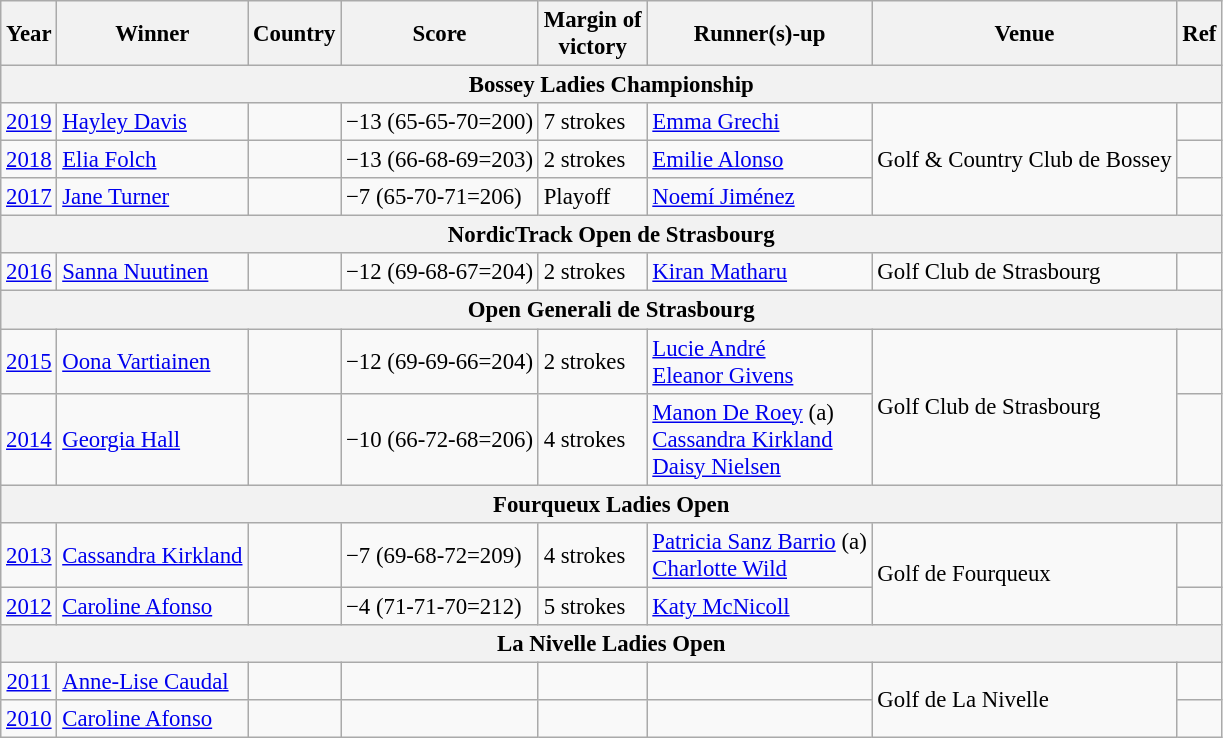<table class=wikitable style="font-size:95%">
<tr>
<th>Year</th>
<th>Winner</th>
<th>Country</th>
<th>Score</th>
<th>Margin of<br>victory</th>
<th>Runner(s)-up</th>
<th>Venue</th>
<th>Ref</th>
</tr>
<tr>
<th colspan=8>Bossey Ladies Championship</th>
</tr>
<tr>
<td align=center><a href='#'>2019</a></td>
<td><a href='#'>Hayley Davis</a></td>
<td></td>
<td>−13 (65-65-70=200)</td>
<td>7 strokes</td>
<td> <a href='#'>Emma Grechi</a></td>
<td rowspan=3>Golf & Country Club de Bossey</td>
<td></td>
</tr>
<tr>
<td align=center><a href='#'>2018</a></td>
<td><a href='#'>Elia Folch</a></td>
<td></td>
<td>−13 (66-68-69=203)</td>
<td>2 strokes</td>
<td> <a href='#'>Emilie Alonso</a></td>
<td></td>
</tr>
<tr>
<td align=center><a href='#'>2017</a></td>
<td><a href='#'>Jane Turner</a></td>
<td></td>
<td>−7 (65-70-71=206)</td>
<td>Playoff</td>
<td> <a href='#'>Noemí Jiménez</a></td>
<td></td>
</tr>
<tr>
<th colspan=8>NordicTrack Open de Strasbourg</th>
</tr>
<tr>
<td align=center><a href='#'>2016</a></td>
<td><a href='#'>Sanna Nuutinen</a></td>
<td></td>
<td>−12 (69-68-67=204)</td>
<td>2 strokes</td>
<td> <a href='#'>Kiran Matharu</a></td>
<td>Golf Club de Strasbourg</td>
<td></td>
</tr>
<tr>
<th colspan=8>Open Generali de Strasbourg</th>
</tr>
<tr>
<td align=center><a href='#'>2015</a></td>
<td><a href='#'>Oona Vartiainen</a></td>
<td></td>
<td>−12 (69-69-66=204)</td>
<td>2 strokes</td>
<td> <a href='#'>Lucie André</a><br> <a href='#'>Eleanor Givens</a></td>
<td rowspan=2>Golf Club de Strasbourg</td>
<td></td>
</tr>
<tr>
<td align=center><a href='#'>2014</a></td>
<td><a href='#'>Georgia Hall</a></td>
<td></td>
<td>−10 (66-72-68=206)</td>
<td>4 strokes</td>
<td> <a href='#'>Manon De Roey</a> (a)<br> <a href='#'>Cassandra Kirkland</a><br> <a href='#'>Daisy Nielsen</a></td>
<td></td>
</tr>
<tr>
<th colspan=8>Fourqueux Ladies Open</th>
</tr>
<tr>
<td align=center><a href='#'>2013</a></td>
<td><a href='#'>Cassandra Kirkland</a></td>
<td></td>
<td>−7 (69-68-72=209)</td>
<td>4 strokes</td>
<td> <a href='#'>Patricia Sanz Barrio</a> (a)<br> <a href='#'>Charlotte Wild</a></td>
<td rowspan=2>Golf de Fourqueux</td>
<td></td>
</tr>
<tr>
<td align=center><a href='#'>2012</a></td>
<td><a href='#'>Caroline Afonso</a></td>
<td></td>
<td>−4 (71-71-70=212)</td>
<td>5 strokes</td>
<td> <a href='#'>Katy McNicoll</a></td>
<td></td>
</tr>
<tr>
<th colspan=8>La Nivelle Ladies Open</th>
</tr>
<tr>
<td align=center><a href='#'>2011</a></td>
<td><a href='#'>Anne-Lise Caudal</a></td>
<td></td>
<td></td>
<td></td>
<td></td>
<td rowspan=2>Golf de La Nivelle</td>
<td></td>
</tr>
<tr>
<td align=center><a href='#'>2010</a></td>
<td><a href='#'>Caroline Afonso</a></td>
<td></td>
<td></td>
<td></td>
<td></td>
<td></td>
</tr>
</table>
